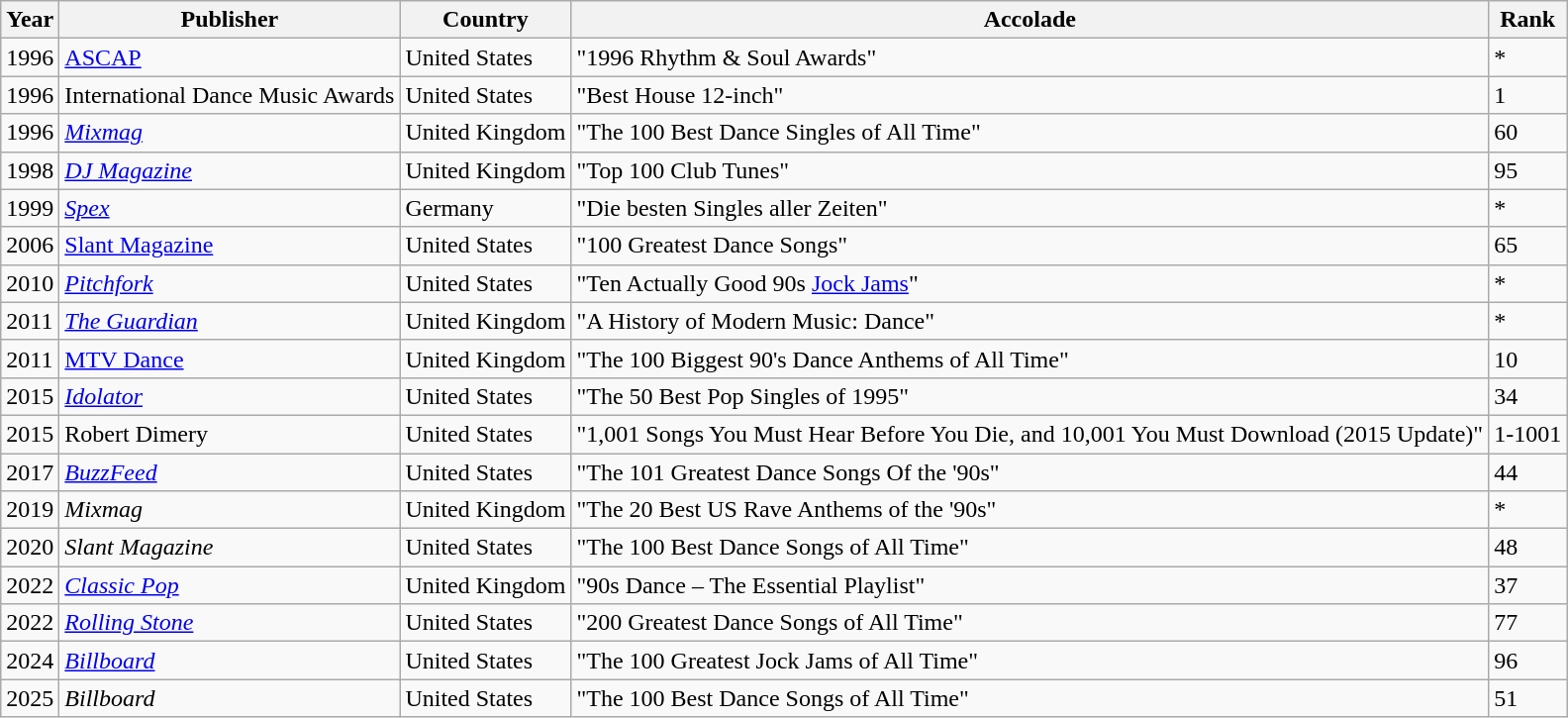<table class="wikitable sortable">
<tr>
<th>Year</th>
<th>Publisher</th>
<th>Country</th>
<th>Accolade</th>
<th>Rank</th>
</tr>
<tr>
<td>1996</td>
<td><a href='#'>ASCAP</a></td>
<td>United States</td>
<td>"1996 Rhythm & Soul Awards"</td>
<td>*</td>
</tr>
<tr>
<td>1996</td>
<td>International Dance Music Awards</td>
<td>United States</td>
<td>"Best House 12-inch"</td>
<td>1</td>
</tr>
<tr>
<td>1996</td>
<td><em><a href='#'>Mixmag</a></em></td>
<td>United Kingdom</td>
<td>"The 100 Best Dance Singles of All Time"</td>
<td>60</td>
</tr>
<tr>
<td>1998</td>
<td><em><a href='#'>DJ Magazine</a></em></td>
<td>United Kingdom</td>
<td>"Top 100 Club Tunes"</td>
<td>95</td>
</tr>
<tr>
<td>1999</td>
<td><em><a href='#'>Spex</a></em></td>
<td>Germany</td>
<td>"Die besten Singles aller Zeiten"</td>
<td>*</td>
</tr>
<tr>
<td>2006</td>
<td><a href='#'>Slant Magazine</a></td>
<td>United States</td>
<td>"100 Greatest Dance Songs"</td>
<td>65</td>
</tr>
<tr>
<td>2010</td>
<td><em><a href='#'>Pitchfork</a></em></td>
<td>United States</td>
<td>"Ten Actually Good 90s <a href='#'>Jock Jams</a>"</td>
<td>*</td>
</tr>
<tr>
<td>2011</td>
<td><em><a href='#'>The Guardian</a></em></td>
<td>United Kingdom</td>
<td>"A History of Modern Music: Dance"</td>
<td>*</td>
</tr>
<tr>
<td>2011</td>
<td><a href='#'>MTV Dance</a></td>
<td>United Kingdom</td>
<td>"The 100 Biggest 90's Dance Anthems of All Time"</td>
<td>10</td>
</tr>
<tr>
<td>2015</td>
<td><em><a href='#'>Idolator</a></em></td>
<td>United States</td>
<td>"The 50 Best Pop Singles of 1995"</td>
<td>34</td>
</tr>
<tr>
<td>2015</td>
<td>Robert Dimery</td>
<td>United States</td>
<td>"1,001 Songs You Must Hear Before You Die, and 10,001 You Must Download (2015 Update)"</td>
<td>1-1001</td>
</tr>
<tr>
<td>2017</td>
<td><em><a href='#'>BuzzFeed</a></em></td>
<td>United States</td>
<td>"The 101 Greatest Dance Songs Of the '90s"</td>
<td>44</td>
</tr>
<tr>
<td>2019</td>
<td><em>Mixmag</em></td>
<td>United Kingdom</td>
<td>"The 20 Best US Rave Anthems of the '90s"</td>
<td>*</td>
</tr>
<tr>
<td>2020</td>
<td><em>Slant Magazine</em></td>
<td>United States</td>
<td>"The 100 Best Dance Songs of All Time"</td>
<td>48</td>
</tr>
<tr>
<td>2022</td>
<td><em><a href='#'>Classic Pop</a></em></td>
<td>United Kingdom</td>
<td>"90s Dance – The Essential Playlist"</td>
<td>37</td>
</tr>
<tr>
<td>2022</td>
<td><em><a href='#'>Rolling Stone</a></em></td>
<td>United States</td>
<td>"200 Greatest Dance Songs of All Time"</td>
<td>77</td>
</tr>
<tr>
<td>2024</td>
<td><em><a href='#'>Billboard</a></em></td>
<td>United States</td>
<td>"The 100 Greatest Jock Jams of All Time"</td>
<td>96</td>
</tr>
<tr>
<td>2025</td>
<td><em>Billboard</em></td>
<td>United States</td>
<td>"The 100 Best Dance Songs of All Time"</td>
<td>51</td>
</tr>
</table>
